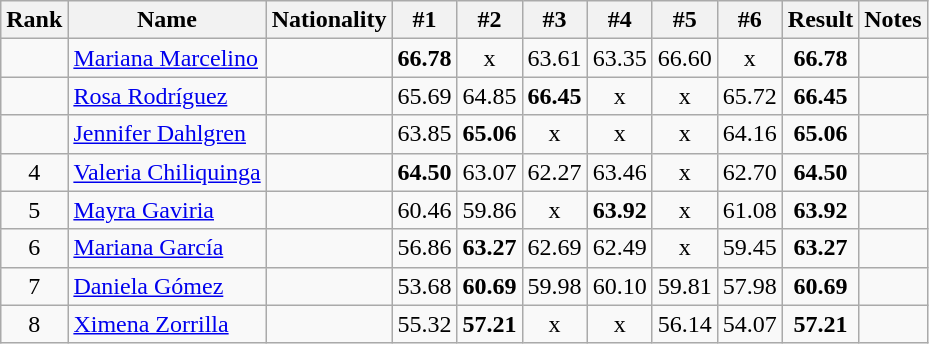<table class="wikitable sortable" style="text-align:center">
<tr>
<th>Rank</th>
<th>Name</th>
<th>Nationality</th>
<th>#1</th>
<th>#2</th>
<th>#3</th>
<th>#4</th>
<th>#5</th>
<th>#6</th>
<th>Result</th>
<th>Notes</th>
</tr>
<tr>
<td></td>
<td align=left><a href='#'>Mariana Marcelino</a></td>
<td align=left></td>
<td><strong>66.78</strong></td>
<td>x</td>
<td>63.61</td>
<td>63.35</td>
<td>66.60</td>
<td>x</td>
<td><strong>66.78</strong></td>
<td></td>
</tr>
<tr>
<td></td>
<td align=left><a href='#'>Rosa Rodríguez</a></td>
<td align=left></td>
<td>65.69</td>
<td>64.85</td>
<td><strong>66.45</strong></td>
<td>x</td>
<td>x</td>
<td>65.72</td>
<td><strong>66.45</strong></td>
<td></td>
</tr>
<tr>
<td></td>
<td align=left><a href='#'>Jennifer Dahlgren</a></td>
<td align=left></td>
<td>63.85</td>
<td><strong>65.06</strong></td>
<td>x</td>
<td>x</td>
<td>x</td>
<td>64.16</td>
<td><strong>65.06</strong></td>
<td></td>
</tr>
<tr>
<td>4</td>
<td align=left><a href='#'>Valeria Chiliquinga</a></td>
<td align=left></td>
<td><strong>64.50</strong></td>
<td>63.07</td>
<td>62.27</td>
<td>63.46</td>
<td>x</td>
<td>62.70</td>
<td><strong>64.50</strong></td>
<td></td>
</tr>
<tr>
<td>5</td>
<td align=left><a href='#'>Mayra Gaviria</a></td>
<td align=left></td>
<td>60.46</td>
<td>59.86</td>
<td>x</td>
<td><strong>63.92</strong></td>
<td>x</td>
<td>61.08</td>
<td><strong>63.92</strong></td>
<td></td>
</tr>
<tr>
<td>6</td>
<td align=left><a href='#'>Mariana García</a></td>
<td align=left></td>
<td>56.86</td>
<td><strong>63.27</strong></td>
<td>62.69</td>
<td>62.49</td>
<td>x</td>
<td>59.45</td>
<td><strong>63.27</strong></td>
<td></td>
</tr>
<tr>
<td>7</td>
<td align=left><a href='#'>Daniela Gómez</a></td>
<td align=left></td>
<td>53.68</td>
<td><strong>60.69</strong></td>
<td>59.98</td>
<td>60.10</td>
<td>59.81</td>
<td>57.98</td>
<td><strong>60.69</strong></td>
<td></td>
</tr>
<tr>
<td>8</td>
<td align=left><a href='#'>Ximena Zorrilla</a></td>
<td align=left></td>
<td>55.32</td>
<td><strong>57.21</strong></td>
<td>x</td>
<td>x</td>
<td>56.14</td>
<td>54.07</td>
<td><strong>57.21</strong></td>
<td></td>
</tr>
</table>
